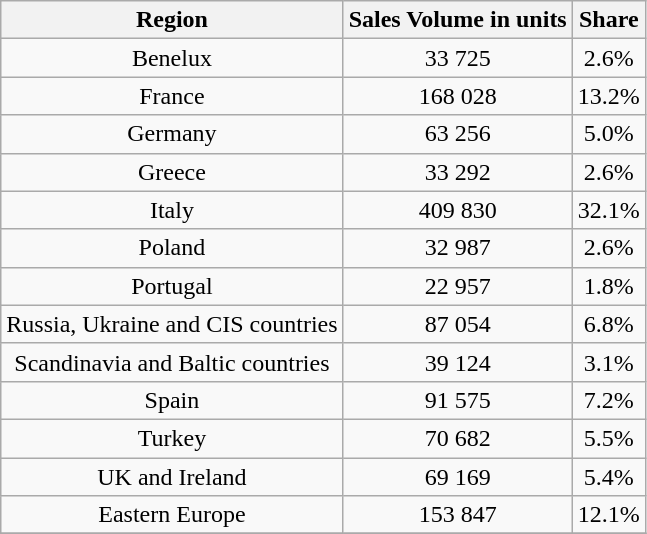<table class="wikitable" style="text-align:center; margin-right:auto; border:1">
<tr>
<th>Region</th>
<th>Sales Volume in units</th>
<th>Share</th>
</tr>
<tr>
<td>Benelux</td>
<td style="text-align:center">33 725</td>
<td>2.6%</td>
</tr>
<tr>
<td>France</td>
<td style="text-align:center">168 028</td>
<td>13.2%</td>
</tr>
<tr>
<td>Germany</td>
<td style="text-align:center">63 256</td>
<td>5.0%</td>
</tr>
<tr>
<td>Greece</td>
<td style="text-align:center">33 292</td>
<td>2.6%</td>
</tr>
<tr>
<td>Italy</td>
<td style="text-align:center">409 830</td>
<td>32.1%</td>
</tr>
<tr>
<td>Poland</td>
<td style="text-align:center">32 987</td>
<td>2.6%</td>
</tr>
<tr>
<td>Portugal</td>
<td style="text-align:center">22 957</td>
<td>1.8%</td>
</tr>
<tr>
<td>Russia, Ukraine and CIS countries</td>
<td style="text-align:center">87 054</td>
<td>6.8%</td>
</tr>
<tr>
<td>Scandinavia and Baltic countries</td>
<td style="text-align:center">39 124</td>
<td>3.1%</td>
</tr>
<tr>
<td>Spain</td>
<td style="text-align:center">91 575</td>
<td>7.2%</td>
</tr>
<tr>
<td>Turkey</td>
<td style="text-align:center">70 682</td>
<td>5.5%</td>
</tr>
<tr>
<td>UK and Ireland</td>
<td style="text-align:center">69 169</td>
<td>5.4%</td>
</tr>
<tr>
<td>Eastern Europe</td>
<td style="text-align:center">153 847</td>
<td>12.1%</td>
</tr>
<tr>
</tr>
</table>
